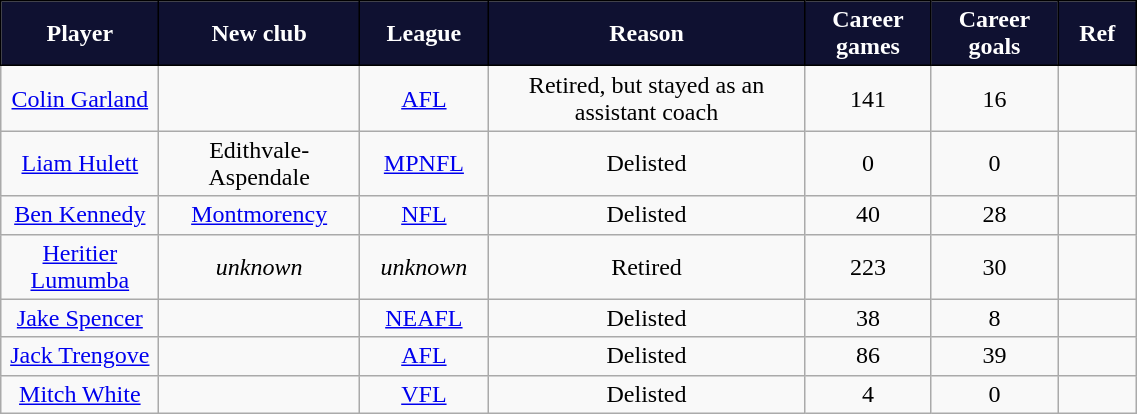<table class="wikitable" style="text-align:center; font-size:100%; width:60%">
<tr style="color:#FFFFFF;">
<th style="background:#0F1131; border: solid black 1px; width: 10%">Player</th>
<th style="background:#0F1131; border: solid black 1px; width: 12%">New club</th>
<th style="background:#0F1131; border: solid black 1px; width: 7%">League</th>
<th style="background:#0F1131; border: solid black 1px; width: 20%">Reason</th>
<th style="background:#0F1131; border: solid black 1px; width: 8%">Career games</th>
<th style="background:#0F1131; border: solid black 1px; width: 8%">Career goals</th>
<th style="background:#0F1131; border: solid black 1px; width: 5%">Ref</th>
</tr>
<tr>
<td><a href='#'>Colin Garland</a></td>
<td></td>
<td><a href='#'>AFL</a></td>
<td>Retired, but stayed as an assistant coach</td>
<td>141</td>
<td>16</td>
<td></td>
</tr>
<tr>
<td><a href='#'>Liam Hulett</a></td>
<td>Edithvale-Aspendale</td>
<td><a href='#'>MPNFL</a></td>
<td>Delisted</td>
<td>0</td>
<td>0</td>
<td></td>
</tr>
<tr>
<td><a href='#'>Ben Kennedy</a></td>
<td><a href='#'>Montmorency</a></td>
<td><a href='#'>NFL</a></td>
<td>Delisted</td>
<td>40</td>
<td>28</td>
<td></td>
</tr>
<tr>
<td><a href='#'>Heritier Lumumba</a></td>
<td><em>unknown</em></td>
<td><em>unknown</em></td>
<td>Retired</td>
<td>223</td>
<td>30</td>
<td></td>
</tr>
<tr>
<td><a href='#'>Jake Spencer</a></td>
<td></td>
<td><a href='#'>NEAFL</a></td>
<td>Delisted</td>
<td>38</td>
<td>8</td>
<td></td>
</tr>
<tr>
<td><a href='#'>Jack Trengove</a></td>
<td></td>
<td><a href='#'>AFL</a></td>
<td>Delisted</td>
<td>86</td>
<td>39</td>
<td></td>
</tr>
<tr>
<td><a href='#'>Mitch White</a></td>
<td></td>
<td><a href='#'>VFL</a></td>
<td>Delisted</td>
<td>4</td>
<td>0</td>
<td></td>
</tr>
</table>
